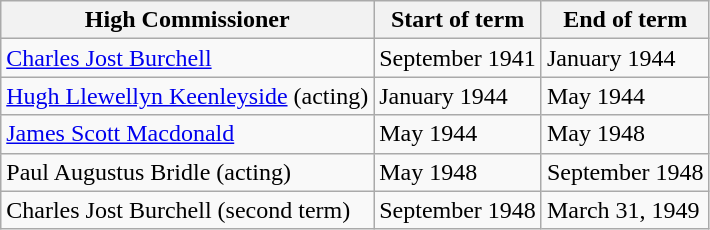<table class="wikitable">
<tr>
<th>High Commissioner</th>
<th>Start of term</th>
<th>End of term</th>
</tr>
<tr>
<td><a href='#'>Charles Jost Burchell</a></td>
<td>September 1941</td>
<td>January 1944</td>
</tr>
<tr>
<td><a href='#'>Hugh Llewellyn Keenleyside</a> (acting)</td>
<td>January 1944</td>
<td>May 1944</td>
</tr>
<tr>
<td><a href='#'>James Scott Macdonald</a></td>
<td>May 1944</td>
<td>May 1948</td>
</tr>
<tr>
<td>Paul Augustus Bridle (acting)</td>
<td>May 1948</td>
<td>September 1948</td>
</tr>
<tr>
<td>Charles Jost Burchell (second term)</td>
<td>September 1948</td>
<td>March 31, 1949</td>
</tr>
</table>
